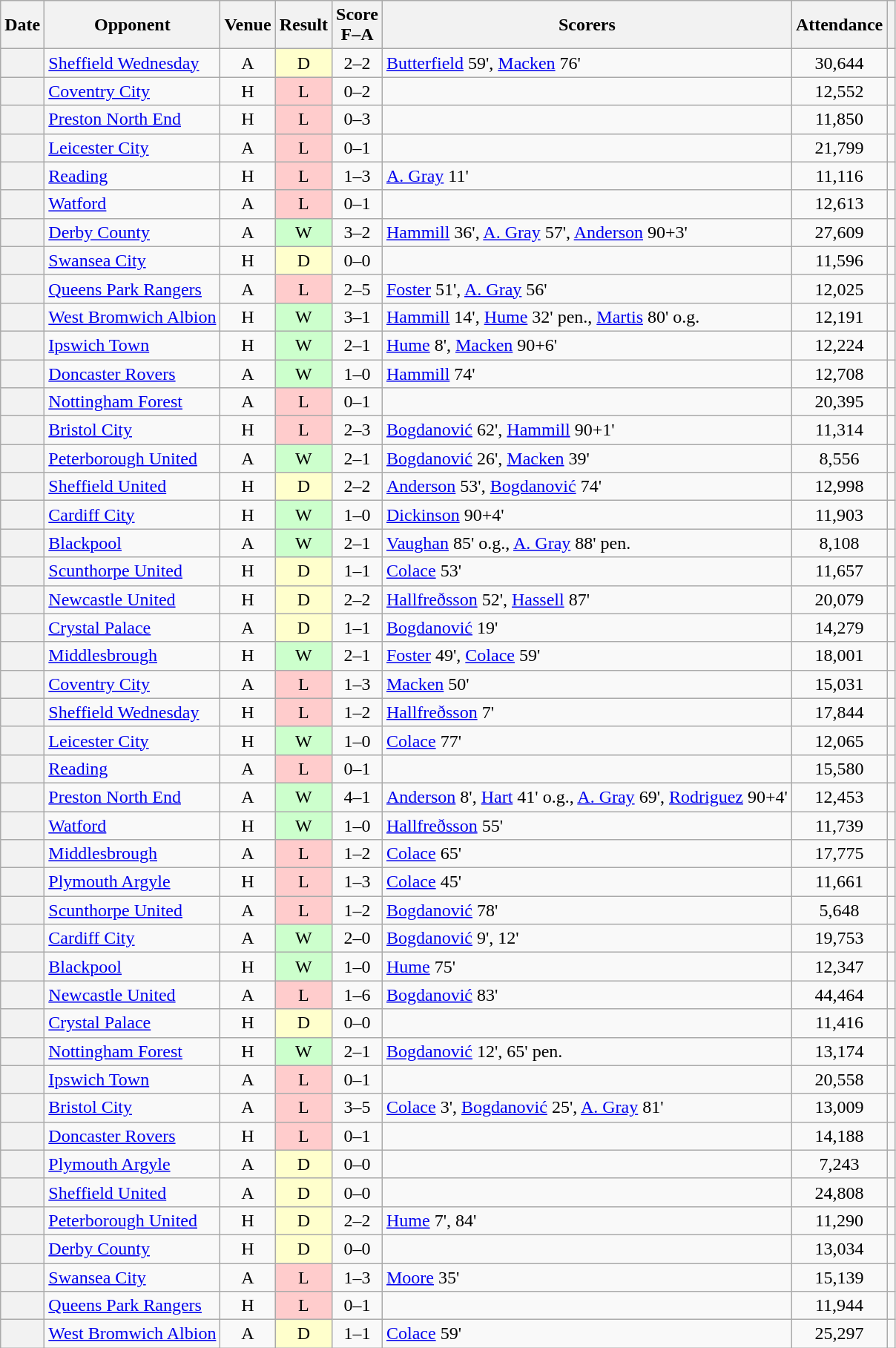<table class="wikitable plainrowheaders sortable" style="text-align:center">
<tr>
<th scope="col">Date</th>
<th scope="col">Opponent</th>
<th scope="col">Venue</th>
<th scope="col">Result</th>
<th scope="col">Score<br>F–A</th>
<th scope="col" class="unsortable">Scorers</th>
<th scope="col">Attendance</th>
<th scope="col" class="unsortable"></th>
</tr>
<tr>
<th scope=row></th>
<td align=left><a href='#'>Sheffield Wednesday</a></td>
<td>A</td>
<td bgcolor=#FFFFCC>D</td>
<td>2–2</td>
<td align=left><a href='#'>Butterfield</a> 59', <a href='#'>Macken</a> 76'</td>
<td>30,644</td>
<td></td>
</tr>
<tr>
<th scope=row></th>
<td align=left><a href='#'>Coventry City</a></td>
<td>H</td>
<td bgcolor=#FFCCCC>L</td>
<td>0–2</td>
<td></td>
<td>12,552</td>
<td></td>
</tr>
<tr>
<th scope=row></th>
<td align=left><a href='#'>Preston North End</a></td>
<td>H</td>
<td bgcolor=#FFCCCC>L</td>
<td>0–3</td>
<td></td>
<td>11,850</td>
<td></td>
</tr>
<tr>
<th scope=row></th>
<td align=left><a href='#'>Leicester City</a></td>
<td>A</td>
<td bgcolor=#FFCCCC>L</td>
<td>0–1</td>
<td></td>
<td>21,799</td>
<td></td>
</tr>
<tr>
<th scope=row></th>
<td align=left><a href='#'>Reading</a></td>
<td>H</td>
<td bgcolor=#FFCCCC>L</td>
<td>1–3</td>
<td align=left><a href='#'>A. Gray</a> 11'</td>
<td>11,116</td>
<td></td>
</tr>
<tr>
<th scope=row></th>
<td align=left><a href='#'>Watford</a></td>
<td>A</td>
<td bgcolor=#FFCCCC>L</td>
<td>0–1</td>
<td></td>
<td>12,613</td>
<td></td>
</tr>
<tr>
<th scope=row></th>
<td align=left><a href='#'>Derby County</a></td>
<td>A</td>
<td bgcolor=#CCFFCC>W</td>
<td>3–2</td>
<td align=left><a href='#'>Hammill</a> 36', <a href='#'>A. Gray</a> 57', <a href='#'>Anderson</a> 90+3'</td>
<td>27,609</td>
<td></td>
</tr>
<tr>
<th scope=row></th>
<td align=left><a href='#'>Swansea City</a></td>
<td>H</td>
<td bgcolor=#FFFFCC>D</td>
<td>0–0</td>
<td></td>
<td>11,596</td>
<td></td>
</tr>
<tr>
<th scope=row></th>
<td align=left><a href='#'>Queens Park Rangers</a></td>
<td>A</td>
<td bgcolor=#FFCCCC>L</td>
<td>2–5</td>
<td align=left><a href='#'>Foster</a> 51', <a href='#'>A. Gray</a> 56'</td>
<td>12,025</td>
<td></td>
</tr>
<tr>
<th scope=row></th>
<td align=left><a href='#'>West Bromwich Albion</a></td>
<td>H</td>
<td bgcolor=#CCFFCC>W</td>
<td>3–1</td>
<td align=left><a href='#'>Hammill</a> 14', <a href='#'>Hume</a> 32' pen., <a href='#'>Martis</a> 80' o.g.</td>
<td>12,191</td>
<td></td>
</tr>
<tr>
<th scope=row></th>
<td align=left><a href='#'>Ipswich Town</a></td>
<td>H</td>
<td bgcolor=#CCFFCC>W</td>
<td>2–1</td>
<td align=left><a href='#'>Hume</a> 8', <a href='#'>Macken</a> 90+6'</td>
<td>12,224</td>
<td></td>
</tr>
<tr>
<th scope=row></th>
<td align=left><a href='#'>Doncaster Rovers</a></td>
<td>A</td>
<td bgcolor=#CCFFCC>W</td>
<td>1–0</td>
<td align=left><a href='#'>Hammill</a> 74'</td>
<td>12,708</td>
<td></td>
</tr>
<tr>
<th scope=row></th>
<td align=left><a href='#'>Nottingham Forest</a></td>
<td>A</td>
<td bgcolor=#FFCCCC>L</td>
<td>0–1</td>
<td></td>
<td>20,395</td>
<td></td>
</tr>
<tr>
<th scope=row></th>
<td align=left><a href='#'>Bristol City</a></td>
<td>H</td>
<td bgcolor=#FFCCCC>L</td>
<td>2–3</td>
<td align=left><a href='#'>Bogdanović</a> 62', <a href='#'>Hammill</a> 90+1'</td>
<td>11,314</td>
<td></td>
</tr>
<tr>
<th scope=row></th>
<td align=left><a href='#'>Peterborough United</a></td>
<td>A</td>
<td bgcolor=#CCFFCC>W</td>
<td>2–1</td>
<td align=left><a href='#'>Bogdanović</a> 26', <a href='#'>Macken</a> 39'</td>
<td>8,556</td>
<td></td>
</tr>
<tr>
<th scope=row></th>
<td align=left><a href='#'>Sheffield United</a></td>
<td>H</td>
<td bgcolor=#FFFFCC>D</td>
<td>2–2</td>
<td align=left><a href='#'>Anderson</a> 53', <a href='#'>Bogdanović</a> 74'</td>
<td>12,998</td>
<td></td>
</tr>
<tr>
<th scope=row></th>
<td align=left><a href='#'>Cardiff City</a></td>
<td>H</td>
<td bgcolor=#CCFFCC>W</td>
<td>1–0</td>
<td align=left><a href='#'>Dickinson</a> 90+4'</td>
<td>11,903</td>
<td></td>
</tr>
<tr>
<th scope=row></th>
<td align=left><a href='#'>Blackpool</a></td>
<td>A</td>
<td bgcolor=#CCFFCC>W</td>
<td>2–1</td>
<td align=left><a href='#'>Vaughan</a> 85' o.g., <a href='#'>A. Gray</a> 88' pen.</td>
<td>8,108</td>
<td></td>
</tr>
<tr>
<th scope=row></th>
<td align=left><a href='#'>Scunthorpe United</a></td>
<td>H</td>
<td bgcolor=#FFFFCC>D</td>
<td>1–1</td>
<td align=left><a href='#'>Colace</a> 53'</td>
<td>11,657</td>
<td></td>
</tr>
<tr>
<th scope=row></th>
<td align=left><a href='#'>Newcastle United</a></td>
<td>H</td>
<td bgcolor=#FFFFCC>D</td>
<td>2–2</td>
<td align=left><a href='#'>Hallfreðsson</a> 52', <a href='#'>Hassell</a> 87'</td>
<td>20,079</td>
<td></td>
</tr>
<tr>
<th scope=row></th>
<td align=left><a href='#'>Crystal Palace</a></td>
<td>A</td>
<td bgcolor=#FFFFCC>D</td>
<td>1–1</td>
<td align=left><a href='#'>Bogdanović</a> 19'</td>
<td>14,279</td>
<td></td>
</tr>
<tr>
<th scope=row></th>
<td align=left><a href='#'>Middlesbrough</a></td>
<td>H</td>
<td bgcolor=#CCFFCC>W</td>
<td>2–1</td>
<td align=left><a href='#'>Foster</a> 49', <a href='#'>Colace</a> 59'</td>
<td>18,001</td>
<td></td>
</tr>
<tr>
<th scope=row></th>
<td align=left><a href='#'>Coventry City</a></td>
<td>A</td>
<td bgcolor=#FFCCCC>L</td>
<td>1–3</td>
<td align=left><a href='#'>Macken</a> 50'</td>
<td>15,031</td>
<td></td>
</tr>
<tr>
<th scope=row></th>
<td align=left><a href='#'>Sheffield Wednesday</a></td>
<td>H</td>
<td bgcolor=#FFCCCC>L</td>
<td>1–2</td>
<td align=left><a href='#'>Hallfreðsson</a> 7'</td>
<td>17,844</td>
<td></td>
</tr>
<tr>
<th scope=row></th>
<td align=left><a href='#'>Leicester City</a></td>
<td>H</td>
<td bgcolor=#CCFFCC>W</td>
<td>1–0</td>
<td align=left><a href='#'>Colace</a> 77'</td>
<td>12,065</td>
<td></td>
</tr>
<tr>
<th scope=row></th>
<td align=left><a href='#'>Reading</a></td>
<td>A</td>
<td bgcolor=#FFCCCC>L</td>
<td>0–1</td>
<td></td>
<td>15,580</td>
<td></td>
</tr>
<tr>
<th scope=row></th>
<td align=left><a href='#'>Preston North End</a></td>
<td>A</td>
<td bgcolor=#CCFFCC>W</td>
<td>4–1</td>
<td align=left><a href='#'>Anderson</a> 8', <a href='#'>Hart</a> 41' o.g., <a href='#'>A. Gray</a> 69', <a href='#'>Rodriguez</a> 90+4'</td>
<td>12,453</td>
<td></td>
</tr>
<tr>
<th scope=row></th>
<td align=left><a href='#'>Watford</a></td>
<td>H</td>
<td bgcolor=#CCFFCC>W</td>
<td>1–0</td>
<td align=left><a href='#'>Hallfreðsson</a> 55'</td>
<td>11,739</td>
<td></td>
</tr>
<tr>
<th scope=row></th>
<td align=left><a href='#'>Middlesbrough</a></td>
<td>A</td>
<td bgcolor=#FFCCCC>L</td>
<td>1–2</td>
<td align=left><a href='#'>Colace</a> 65'</td>
<td>17,775</td>
<td></td>
</tr>
<tr>
<th scope=row></th>
<td align=left><a href='#'>Plymouth Argyle</a></td>
<td>H</td>
<td bgcolor=#FFCCCC>L</td>
<td>1–3</td>
<td align=left><a href='#'>Colace</a> 45'</td>
<td>11,661</td>
<td></td>
</tr>
<tr>
<th scope=row></th>
<td align=left><a href='#'>Scunthorpe United</a></td>
<td>A</td>
<td bgcolor=#FFCCCC>L</td>
<td>1–2</td>
<td align=left><a href='#'>Bogdanović</a> 78'</td>
<td>5,648</td>
<td></td>
</tr>
<tr>
<th scope=row></th>
<td align=left><a href='#'>Cardiff City</a></td>
<td>A</td>
<td bgcolor=#CCFFCC>W</td>
<td>2–0</td>
<td align=left><a href='#'>Bogdanović</a> 9', 12'</td>
<td>19,753</td>
<td></td>
</tr>
<tr>
<th scope=row></th>
<td align=left><a href='#'>Blackpool</a></td>
<td>H</td>
<td bgcolor=#CCFFCC>W</td>
<td>1–0</td>
<td align=left><a href='#'>Hume</a> 75'</td>
<td>12,347</td>
<td></td>
</tr>
<tr>
<th scope=row></th>
<td align=left><a href='#'>Newcastle United</a></td>
<td>A</td>
<td bgcolor=#FFCCCC>L</td>
<td>1–6</td>
<td align=left><a href='#'>Bogdanović</a> 83'</td>
<td>44,464</td>
<td></td>
</tr>
<tr>
<th scope=row></th>
<td align=left><a href='#'>Crystal Palace</a></td>
<td>H</td>
<td bgcolor=#FFFFCC>D</td>
<td>0–0</td>
<td></td>
<td>11,416</td>
<td></td>
</tr>
<tr>
<th scope=row></th>
<td align=left><a href='#'>Nottingham Forest</a></td>
<td>H</td>
<td bgcolor=#CCFFCC>W</td>
<td>2–1</td>
<td align=left><a href='#'>Bogdanović</a> 12', 65' pen.</td>
<td>13,174</td>
<td></td>
</tr>
<tr>
<th scope=row></th>
<td align=left><a href='#'>Ipswich Town</a></td>
<td>A</td>
<td bgcolor=#FFCCCC>L</td>
<td>0–1</td>
<td></td>
<td>20,558</td>
<td></td>
</tr>
<tr>
<th scope=row></th>
<td align=left><a href='#'>Bristol City</a></td>
<td>A</td>
<td bgcolor=#FFCCCC>L</td>
<td>3–5</td>
<td align=left><a href='#'>Colace</a> 3', <a href='#'>Bogdanović</a> 25', <a href='#'>A. Gray</a> 81'</td>
<td>13,009</td>
<td></td>
</tr>
<tr>
<th scope=row></th>
<td align=left><a href='#'>Doncaster Rovers</a></td>
<td>H</td>
<td bgcolor=#FFCCCC>L</td>
<td>0–1</td>
<td></td>
<td>14,188</td>
<td></td>
</tr>
<tr>
<th scope=row></th>
<td align=left><a href='#'>Plymouth Argyle</a></td>
<td>A</td>
<td bgcolor=#FFFFCC>D</td>
<td>0–0</td>
<td></td>
<td>7,243</td>
<td></td>
</tr>
<tr>
<th scope=row></th>
<td align=left><a href='#'>Sheffield United</a></td>
<td>A</td>
<td bgcolor=#FFFFCC>D</td>
<td>0–0</td>
<td></td>
<td>24,808</td>
<td></td>
</tr>
<tr>
<th scope=row></th>
<td align=left><a href='#'>Peterborough United</a></td>
<td>H</td>
<td bgcolor=#FFFFCC>D</td>
<td>2–2</td>
<td align=left><a href='#'>Hume</a> 7', 84'</td>
<td>11,290</td>
<td></td>
</tr>
<tr>
<th scope=row></th>
<td align=left><a href='#'>Derby County</a></td>
<td>H</td>
<td bgcolor=#FFFFCC>D</td>
<td>0–0</td>
<td></td>
<td>13,034</td>
<td></td>
</tr>
<tr>
<th scope=row></th>
<td align=left><a href='#'>Swansea City</a></td>
<td>A</td>
<td bgcolor=#FFCCCC>L</td>
<td>1–3</td>
<td align=left><a href='#'>Moore</a> 35'</td>
<td>15,139</td>
<td></td>
</tr>
<tr>
<th scope=row></th>
<td align=left><a href='#'>Queens Park Rangers</a></td>
<td>H</td>
<td bgcolor=#FFCCCC>L</td>
<td>0–1</td>
<td></td>
<td>11,944</td>
<td></td>
</tr>
<tr>
<th scope=row></th>
<td align=left><a href='#'>West Bromwich Albion</a></td>
<td>A</td>
<td bgcolor=#FFFFCC>D</td>
<td>1–1</td>
<td align=left><a href='#'>Colace</a> 59'</td>
<td>25,297</td>
<td></td>
</tr>
</table>
